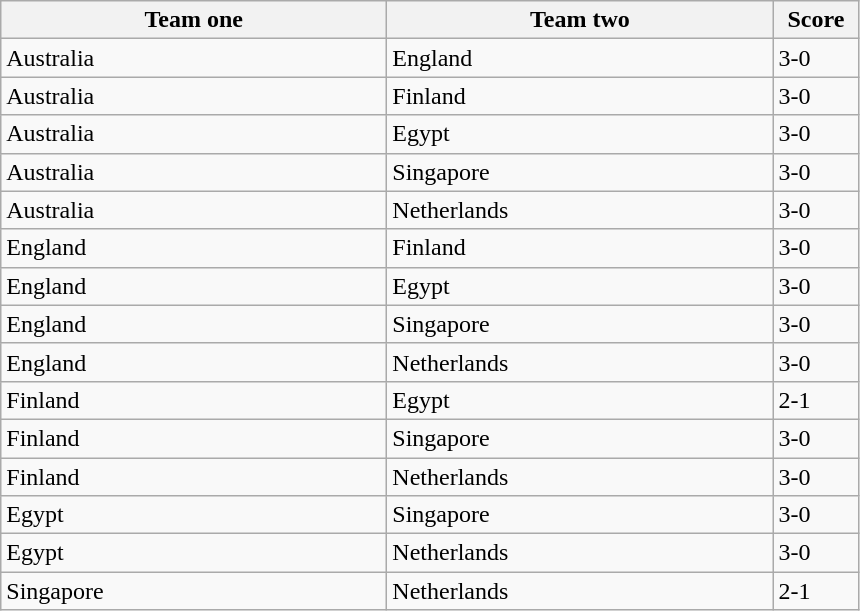<table class="wikitable">
<tr>
<th width=250>Team one</th>
<th width=250>Team two</th>
<th width=50>Score</th>
</tr>
<tr>
<td> Australia</td>
<td> England</td>
<td>3-0</td>
</tr>
<tr>
<td> Australia</td>
<td> Finland</td>
<td>3-0</td>
</tr>
<tr>
<td> Australia</td>
<td> Egypt</td>
<td>3-0</td>
</tr>
<tr>
<td> Australia</td>
<td> Singapore</td>
<td>3-0</td>
</tr>
<tr>
<td> Australia</td>
<td> Netherlands</td>
<td>3-0</td>
</tr>
<tr>
<td> England</td>
<td> Finland</td>
<td>3-0</td>
</tr>
<tr>
<td> England</td>
<td> Egypt</td>
<td>3-0</td>
</tr>
<tr>
<td> England</td>
<td> Singapore</td>
<td>3-0</td>
</tr>
<tr>
<td> England</td>
<td> Netherlands</td>
<td>3-0</td>
</tr>
<tr>
<td> Finland</td>
<td> Egypt</td>
<td>2-1</td>
</tr>
<tr>
<td> Finland</td>
<td> Singapore</td>
<td>3-0</td>
</tr>
<tr>
<td> Finland</td>
<td> Netherlands</td>
<td>3-0</td>
</tr>
<tr>
<td> Egypt</td>
<td> Singapore</td>
<td>3-0</td>
</tr>
<tr>
<td> Egypt</td>
<td> Netherlands</td>
<td>3-0</td>
</tr>
<tr>
<td> Singapore</td>
<td> Netherlands</td>
<td>2-1</td>
</tr>
</table>
